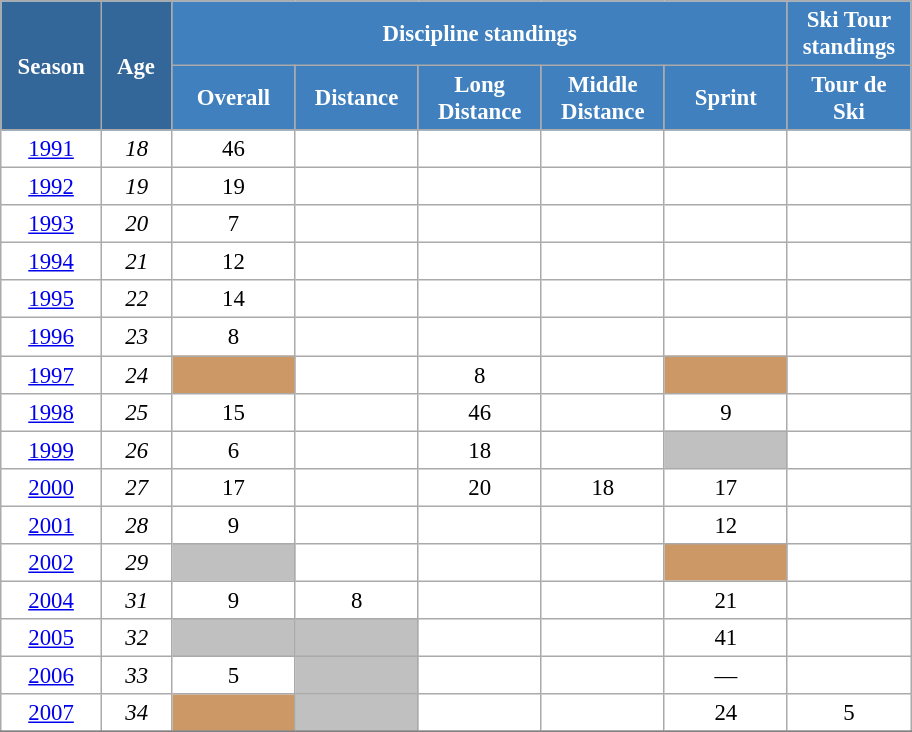<table class="wikitable" style="font-size:95%; text-align:center; border:grey solid 1px; border-collapse:collapse; background:#ffffff;">
<tr>
<th style="background-color:#369; color:white; width:60px;" rowspan="2"> Season </th>
<th style="background-color:#369; color:white; width:40px;" rowspan="2"> Age </th>
<th style="background-color:#4180be; color:white;" colspan="5">Discipline standings</th>
<th style="background-color:#4180be; color:white;" colspan="4">Ski Tour standings</th>
</tr>
<tr>
<th style="background-color:#4180be; color:white; width:75px;">Overall</th>
<th style="background-color:#4180be; color:white; width:75px;">Distance</th>
<th style="background-color:#4180be; color:white; width:75px;">Long Distance</th>
<th style="background-color:#4180be; color:white; width:75px;">Middle Distance</th>
<th style="background-color:#4180be; color:white; width:75px;">Sprint</th>
<th style="background-color:#4180be; color:white; width:75px;">Tour de<br>Ski</th>
</tr>
<tr>
<td><a href='#'>1991</a></td>
<td><em>18</em></td>
<td>46</td>
<td></td>
<td></td>
<td></td>
<td></td>
<td></td>
</tr>
<tr>
<td><a href='#'>1992</a></td>
<td><em>19</em></td>
<td>19</td>
<td></td>
<td></td>
<td></td>
<td></td>
<td></td>
</tr>
<tr>
<td><a href='#'>1993</a></td>
<td><em>20</em></td>
<td>7</td>
<td></td>
<td></td>
<td></td>
<td></td>
<td></td>
</tr>
<tr>
<td><a href='#'>1994</a></td>
<td><em>21</em></td>
<td>12</td>
<td></td>
<td></td>
<td></td>
<td></td>
<td></td>
</tr>
<tr>
<td><a href='#'>1995</a></td>
<td><em>22</em></td>
<td>14</td>
<td></td>
<td></td>
<td></td>
<td></td>
<td></td>
</tr>
<tr>
<td><a href='#'>1996</a></td>
<td><em>23</em></td>
<td>8</td>
<td></td>
<td></td>
<td></td>
<td></td>
<td></td>
</tr>
<tr>
<td><a href='#'>1997</a></td>
<td><em>24</em></td>
<td style="background:#c96;"></td>
<td></td>
<td>8</td>
<td></td>
<td style="background:#c96;"></td>
<td></td>
</tr>
<tr>
<td><a href='#'>1998</a></td>
<td><em>25</em></td>
<td>15</td>
<td></td>
<td>46</td>
<td></td>
<td>9</td>
<td></td>
</tr>
<tr>
<td><a href='#'>1999</a></td>
<td><em>26</em></td>
<td>6</td>
<td></td>
<td>18</td>
<td></td>
<td style="background:silver;"></td>
<td></td>
</tr>
<tr>
<td><a href='#'>2000</a></td>
<td><em>27</em></td>
<td>17</td>
<td></td>
<td>20</td>
<td>18</td>
<td>17</td>
<td></td>
</tr>
<tr>
<td><a href='#'>2001</a></td>
<td><em>28</em></td>
<td>9</td>
<td></td>
<td></td>
<td></td>
<td>12</td>
<td></td>
</tr>
<tr>
<td><a href='#'>2002</a></td>
<td><em>29</em></td>
<td style="background:silver;"></td>
<td></td>
<td></td>
<td></td>
<td style="background:#c96;"></td>
<td></td>
</tr>
<tr>
<td><a href='#'>2004</a></td>
<td><em>31</em></td>
<td>9</td>
<td>8</td>
<td></td>
<td></td>
<td>21</td>
<td></td>
</tr>
<tr>
<td><a href='#'>2005</a></td>
<td><em>32</em></td>
<td style="background:silver;"></td>
<td style="background:silver;"></td>
<td></td>
<td></td>
<td>41</td>
<td></td>
</tr>
<tr>
<td><a href='#'>2006</a></td>
<td><em>33</em></td>
<td>5</td>
<td style="background:silver;"></td>
<td></td>
<td></td>
<td>—</td>
<td></td>
</tr>
<tr>
<td><a href='#'>2007</a></td>
<td><em>34</em></td>
<td style="background:#c96;"></td>
<td style="background:silver;"></td>
<td></td>
<td></td>
<td>24</td>
<td>5</td>
</tr>
<tr>
</tr>
</table>
